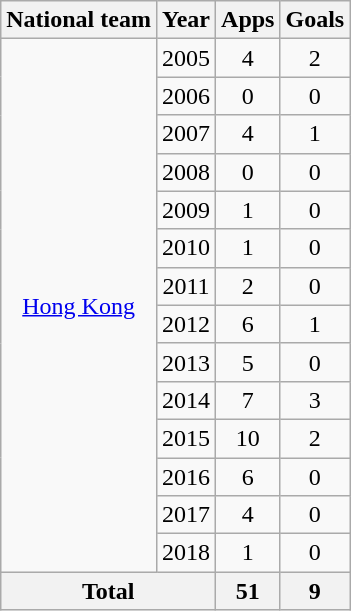<table class="wikitable" style="text-align:center">
<tr>
<th>National team</th>
<th>Year</th>
<th>Apps</th>
<th>Goals</th>
</tr>
<tr>
<td rowspan="14"><a href='#'>Hong Kong</a></td>
<td>2005</td>
<td>4</td>
<td>2</td>
</tr>
<tr>
<td>2006</td>
<td>0</td>
<td>0</td>
</tr>
<tr>
<td>2007</td>
<td>4</td>
<td>1</td>
</tr>
<tr>
<td>2008</td>
<td>0</td>
<td>0</td>
</tr>
<tr>
<td>2009</td>
<td>1</td>
<td>0</td>
</tr>
<tr>
<td>2010</td>
<td>1</td>
<td>0</td>
</tr>
<tr>
<td>2011</td>
<td>2</td>
<td>0</td>
</tr>
<tr>
<td>2012</td>
<td>6</td>
<td>1</td>
</tr>
<tr>
<td>2013</td>
<td>5</td>
<td>0</td>
</tr>
<tr>
<td>2014</td>
<td>7</td>
<td>3</td>
</tr>
<tr>
<td>2015</td>
<td>10</td>
<td>2</td>
</tr>
<tr>
<td>2016</td>
<td>6</td>
<td>0</td>
</tr>
<tr>
<td>2017</td>
<td>4</td>
<td>0</td>
</tr>
<tr>
<td>2018</td>
<td>1</td>
<td>0</td>
</tr>
<tr>
<th colspan=2>Total</th>
<th>51</th>
<th>9</th>
</tr>
</table>
